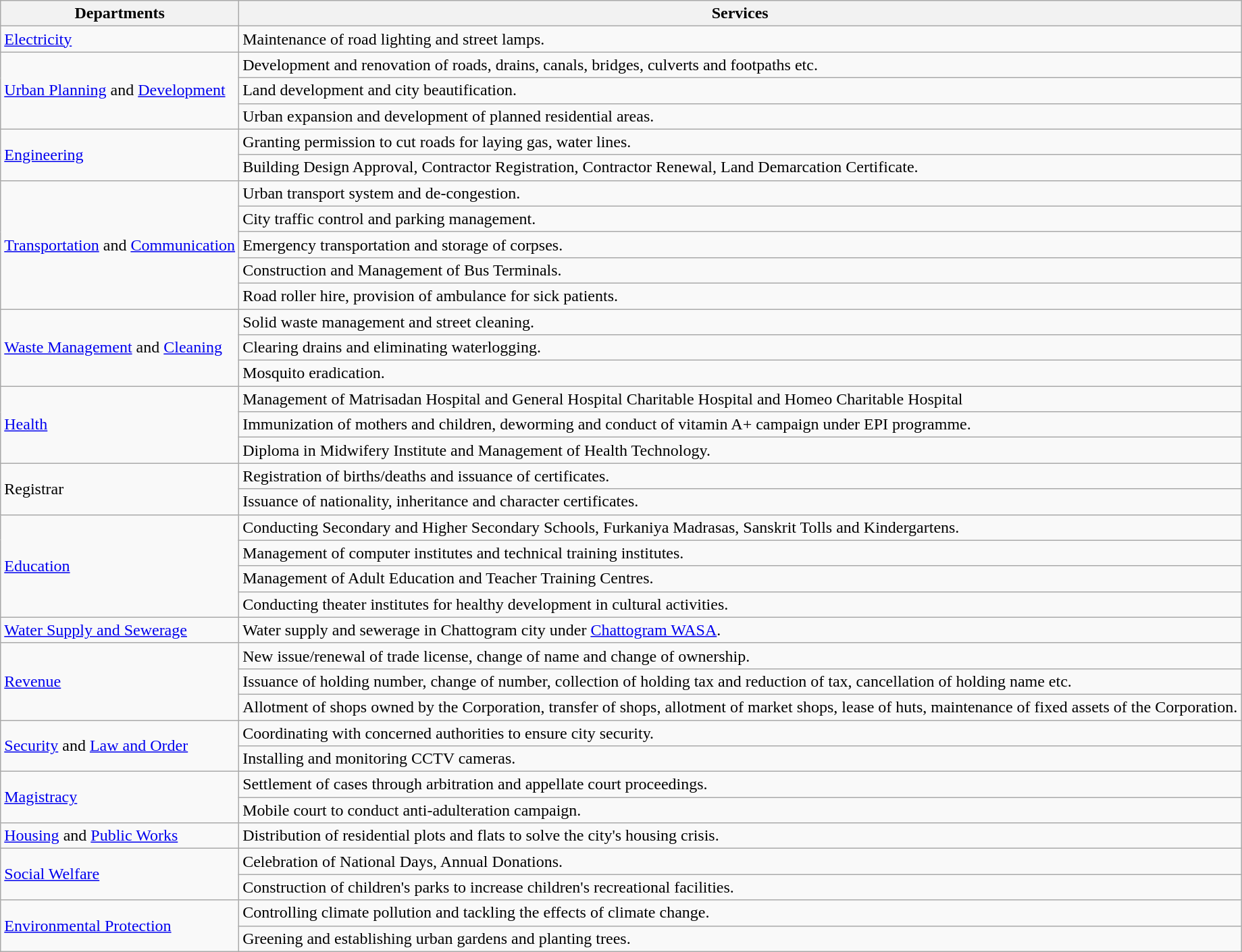<table class="wikitable">
<tr>
<th>Departments</th>
<th>Services</th>
</tr>
<tr>
<td><a href='#'>Electricity</a></td>
<td>Maintenance of road lighting and street lamps.</td>
</tr>
<tr>
<td rowspan="3"><a href='#'>Urban Planning</a> and <a href='#'>Development</a></td>
<td>Development and renovation of roads, drains, canals, bridges, culverts and footpaths etc.</td>
</tr>
<tr>
<td>Land development and city beautification.</td>
</tr>
<tr>
<td>Urban expansion and development of planned residential areas.</td>
</tr>
<tr>
<td rowspan="2"><a href='#'>Engineering</a></td>
<td>Granting permission to cut roads for laying gas, water lines.</td>
</tr>
<tr>
<td>Building Design Approval, Contractor Registration, Contractor Renewal, Land Demarcation Certificate.</td>
</tr>
<tr>
<td rowspan="5"><a href='#'>Transportation</a> and <a href='#'>Communication</a></td>
<td>Urban transport system and de-congestion.</td>
</tr>
<tr>
<td>City traffic control and parking management.</td>
</tr>
<tr>
<td>Emergency transportation and storage of corpses.</td>
</tr>
<tr>
<td>Construction and Management of Bus Terminals.</td>
</tr>
<tr>
<td>Road roller hire, provision of ambulance for sick patients.</td>
</tr>
<tr>
<td rowspan="3"><a href='#'>Waste Management</a> and <a href='#'>Cleaning</a></td>
<td>Solid waste management and street cleaning.</td>
</tr>
<tr>
<td>Clearing drains and eliminating waterlogging.</td>
</tr>
<tr>
<td>Mosquito eradication.</td>
</tr>
<tr>
<td rowspan="3"><a href='#'>Health</a></td>
<td>Management of Matrisadan Hospital and General Hospital Charitable Hospital and Homeo Charitable Hospital</td>
</tr>
<tr>
<td>Immunization of mothers and children, deworming and conduct of vitamin A+ campaign under EPI programme.</td>
</tr>
<tr>
<td>Diploma in Midwifery Institute and Management of Health Technology.</td>
</tr>
<tr>
<td rowspan="2">Registrar</td>
<td>Registration of births/deaths and issuance of certificates.</td>
</tr>
<tr>
<td>Issuance of nationality, inheritance and character certificates.</td>
</tr>
<tr>
<td rowspan="4"><a href='#'>Education</a></td>
<td>Conducting Secondary and Higher Secondary Schools, Furkaniya Madrasas, Sanskrit Tolls and Kindergartens.</td>
</tr>
<tr>
<td>Management of computer institutes and technical training institutes.</td>
</tr>
<tr>
<td>Management of Adult Education and Teacher Training Centres.</td>
</tr>
<tr>
<td>Conducting theater institutes for healthy development in cultural activities.</td>
</tr>
<tr>
<td><a href='#'>Water Supply and Sewerage</a></td>
<td>Water supply and sewerage in Chattogram city under <a href='#'>Chattogram WASA</a>.</td>
</tr>
<tr>
<td rowspan="3"><a href='#'>Revenue</a></td>
<td>New issue/renewal of trade license, change of name and change of ownership.</td>
</tr>
<tr>
<td>Issuance of holding number, change of number, collection of holding tax and reduction of tax, cancellation of holding name etc.</td>
</tr>
<tr>
<td>Allotment of shops owned by the Corporation, transfer of shops, allotment of market shops, lease of huts, maintenance of fixed assets of the Corporation.</td>
</tr>
<tr>
<td rowspan="2"><a href='#'>Security</a> and <a href='#'>Law and Order</a></td>
<td>Coordinating with concerned authorities to ensure city security.</td>
</tr>
<tr>
<td>Installing and monitoring CCTV cameras.</td>
</tr>
<tr>
<td rowspan="2"><a href='#'>Magistracy</a></td>
<td>Settlement of cases through arbitration and appellate court proceedings.</td>
</tr>
<tr>
<td>Mobile court to conduct anti-adulteration campaign.</td>
</tr>
<tr>
<td><a href='#'>Housing</a> and <a href='#'>Public Works</a></td>
<td>Distribution of residential plots and flats to solve the city's housing crisis.</td>
</tr>
<tr>
<td rowspan="2"><a href='#'>Social Welfare</a></td>
<td>Celebration of National Days, Annual Donations.</td>
</tr>
<tr>
<td>Construction of children's parks to increase children's recreational facilities.</td>
</tr>
<tr>
<td rowspan="2"><a href='#'>Environmental Protection</a></td>
<td>Controlling climate pollution and tackling the effects of climate change.</td>
</tr>
<tr>
<td>Greening and establishing urban gardens and planting trees.</td>
</tr>
</table>
